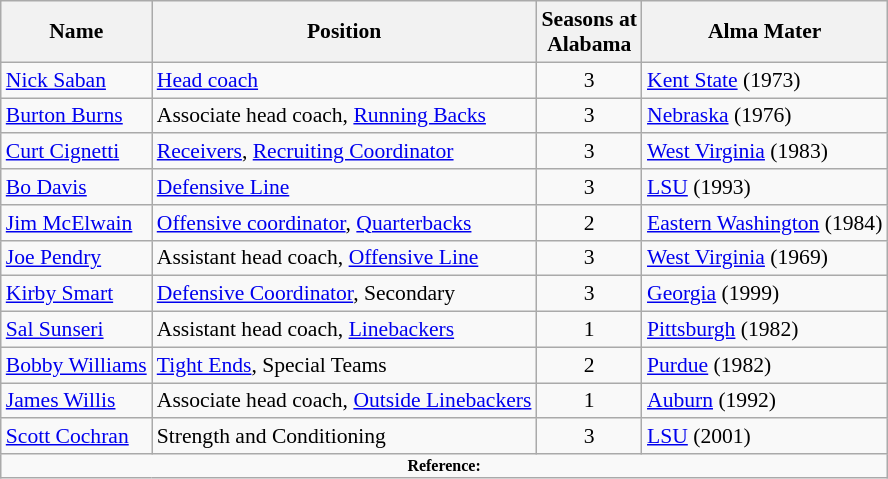<table class="wikitable" style="font-size:90%;">
<tr>
<th>Name</th>
<th>Position</th>
<th>Seasons at<br>Alabama</th>
<th>Alma Mater</th>
</tr>
<tr>
<td><a href='#'>Nick Saban</a></td>
<td><a href='#'>Head coach</a></td>
<td align=center>3</td>
<td><a href='#'>Kent State</a> (1973)</td>
</tr>
<tr>
<td><a href='#'>Burton Burns</a></td>
<td>Associate head coach, <a href='#'>Running Backs</a></td>
<td align=center>3</td>
<td><a href='#'>Nebraska</a> (1976)</td>
</tr>
<tr>
<td><a href='#'>Curt Cignetti</a></td>
<td><a href='#'>Receivers</a>, <a href='#'>Recruiting Coordinator</a></td>
<td align=center>3</td>
<td><a href='#'>West Virginia</a> (1983)</td>
</tr>
<tr>
<td><a href='#'>Bo Davis</a></td>
<td><a href='#'>Defensive Line</a></td>
<td align=center>3</td>
<td><a href='#'>LSU</a> (1993)</td>
</tr>
<tr>
<td><a href='#'>Jim McElwain</a></td>
<td><a href='#'>Offensive coordinator</a>, <a href='#'>Quarterbacks</a></td>
<td align=center>2</td>
<td><a href='#'>Eastern Washington</a> (1984)</td>
</tr>
<tr>
<td><a href='#'>Joe Pendry</a></td>
<td>Assistant head coach, <a href='#'>Offensive Line</a></td>
<td align=center>3</td>
<td><a href='#'>West Virginia</a> (1969)</td>
</tr>
<tr>
<td><a href='#'>Kirby Smart</a></td>
<td><a href='#'>Defensive Coordinator</a>, Secondary</td>
<td align=center>3</td>
<td><a href='#'>Georgia</a> (1999)</td>
</tr>
<tr>
<td><a href='#'>Sal Sunseri</a></td>
<td>Assistant head coach, <a href='#'>Linebackers</a></td>
<td align=center>1</td>
<td><a href='#'>Pittsburgh</a> (1982)</td>
</tr>
<tr>
<td><a href='#'>Bobby Williams</a></td>
<td><a href='#'>Tight Ends</a>, Special Teams</td>
<td align=center>2</td>
<td><a href='#'>Purdue</a> (1982)</td>
</tr>
<tr>
<td><a href='#'>James Willis</a></td>
<td>Associate head coach, <a href='#'>Outside Linebackers</a></td>
<td align=center>1</td>
<td><a href='#'>Auburn</a> (1992)</td>
</tr>
<tr>
<td><a href='#'>Scott Cochran</a></td>
<td>Strength and Conditioning</td>
<td align=center>3</td>
<td><a href='#'>LSU</a> (2001)</td>
</tr>
<tr>
<td colspan="4"  style="font-size:8pt; text-align:center;"><strong>Reference:</strong></td>
</tr>
</table>
